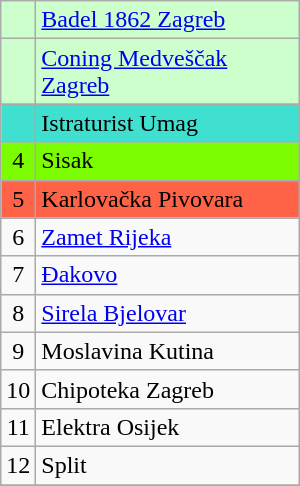<table class="wikitable" width="200px">
<tr bgcolor=#ccffcc>
<td align=center></td>
<td><a href='#'>Badel 1862 Zagreb</a></td>
</tr>
<tr bgcolor=#ccffcc>
<td align=center></td>
<td><a href='#'>Coning Medveščak Zagreb</a></td>
</tr>
<tr bgcolor="turquoise">
<td align=center></td>
<td>Istraturist Umag</td>
</tr>
<tr bgcolor="lawngreen">
<td align=center>4</td>
<td>Sisak</td>
</tr>
<tr bgcolor="tomato">
<td align=center>5</td>
<td>Karlovačka Pivovara</td>
</tr>
<tr>
<td align=center>6</td>
<td><a href='#'>Zamet Rijeka</a></td>
</tr>
<tr>
<td align=center>7</td>
<td><a href='#'>Đakovo</a></td>
</tr>
<tr>
<td align=center>8</td>
<td><a href='#'>Sirela Bjelovar</a></td>
</tr>
<tr>
<td align=center>9</td>
<td>Moslavina Kutina</td>
</tr>
<tr>
<td align=center>10</td>
<td>Chipoteka Zagreb</td>
</tr>
<tr>
<td align=center>11</td>
<td>Elektra Osijek</td>
</tr>
<tr>
<td align=center>12</td>
<td>Split</td>
</tr>
<tr>
</tr>
</table>
